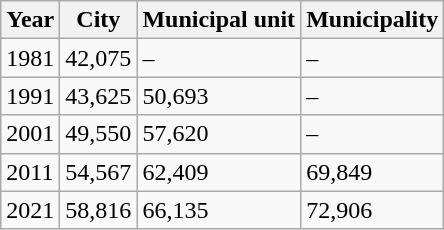<table class=wikitable>
<tr>
<th>Year</th>
<th>City</th>
<th>Municipal unit</th>
<th>Municipality</th>
</tr>
<tr>
<td>1981</td>
<td>42,075</td>
<td>–</td>
<td>–</td>
</tr>
<tr>
<td>1991</td>
<td>43,625</td>
<td>50,693</td>
<td>–</td>
</tr>
<tr>
<td>2001</td>
<td>49,550</td>
<td>57,620</td>
<td>–</td>
</tr>
<tr>
<td>2011</td>
<td>54,567</td>
<td>62,409</td>
<td>69,849</td>
</tr>
<tr>
<td>2021</td>
<td>58,816</td>
<td>66,135</td>
<td>72,906</td>
</tr>
</table>
